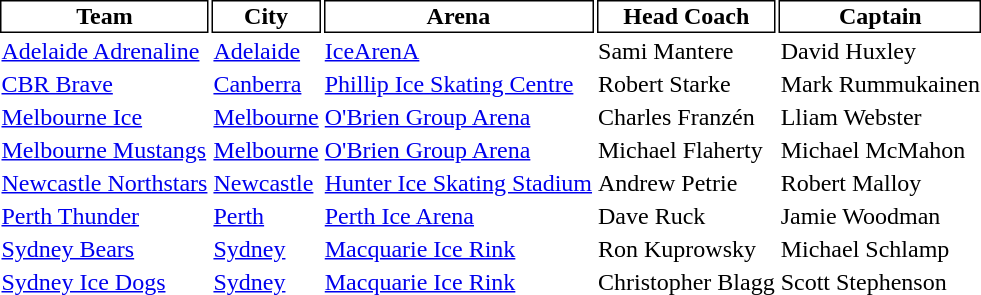<table class="toccolours">
<tr>
</tr>
<tr>
<th style="background:white;color:black;border:black 1px solid">Team</th>
<th style="background:white;color:black;border:black 1px solid">City</th>
<th style="background:white;color:black;border:black 1px solid">Arena</th>
<th style="background:white;color:black;border:black 1px solid">Head Coach</th>
<th style="background:white;color:black;border:black 1px solid">Captain</th>
</tr>
<tr>
<td><a href='#'>Adelaide Adrenaline</a></td>
<td> <a href='#'>Adelaide</a></td>
<td><a href='#'>IceArenA</a></td>
<td> Sami Mantere</td>
<td> David Huxley</td>
</tr>
<tr>
<td><a href='#'>CBR Brave</a></td>
<td> <a href='#'>Canberra</a></td>
<td><a href='#'>Phillip Ice Skating Centre</a></td>
<td> Robert Starke</td>
<td> Mark Rummukainen</td>
</tr>
<tr>
<td><a href='#'>Melbourne Ice</a></td>
<td> <a href='#'>Melbourne</a></td>
<td><a href='#'>O'Brien Group Arena</a></td>
<td> Charles Franzén</td>
<td> Lliam Webster</td>
</tr>
<tr>
<td><a href='#'>Melbourne Mustangs</a></td>
<td> <a href='#'>Melbourne</a></td>
<td><a href='#'>O'Brien Group Arena</a></td>
<td> Michael Flaherty</td>
<td> Michael McMahon</td>
</tr>
<tr>
<td><a href='#'>Newcastle Northstars</a></td>
<td> <a href='#'>Newcastle</a></td>
<td><a href='#'>Hunter Ice Skating Stadium</a></td>
<td> Andrew Petrie</td>
<td> Robert Malloy</td>
</tr>
<tr>
<td><a href='#'>Perth Thunder</a></td>
<td> <a href='#'>Perth</a></td>
<td><a href='#'>Perth Ice Arena</a></td>
<td> Dave Ruck</td>
<td> Jamie Woodman</td>
</tr>
<tr>
<td><a href='#'>Sydney Bears</a></td>
<td> <a href='#'>Sydney</a></td>
<td><a href='#'>Macquarie Ice Rink</a></td>
<td> Ron Kuprowsky</td>
<td> Michael Schlamp</td>
</tr>
<tr>
<td><a href='#'>Sydney Ice Dogs</a></td>
<td> <a href='#'>Sydney</a></td>
<td><a href='#'>Macquarie Ice Rink</a></td>
<td> Christopher Blagg</td>
<td> Scott Stephenson</td>
</tr>
</table>
